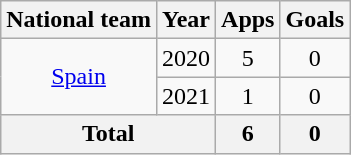<table class="wikitable" style="text-align: center;">
<tr>
<th>National team</th>
<th>Year</th>
<th>Apps</th>
<th>Goals</th>
</tr>
<tr>
<td rowspan="2"><a href='#'>Spain</a></td>
<td>2020</td>
<td>5</td>
<td>0</td>
</tr>
<tr>
<td>2021</td>
<td>1</td>
<td>0</td>
</tr>
<tr>
<th colspan="2">Total</th>
<th>6</th>
<th>0</th>
</tr>
</table>
